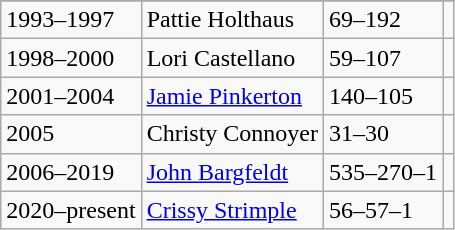<table class="wikitable">
<tr style="text-align:center;">
</tr>
<tr>
<td>1993–1997</td>
<td>Pattie Holthaus</td>
<td>69–192</td>
<td></td>
</tr>
<tr>
<td>1998–2000</td>
<td>Lori Castellano</td>
<td>59–107</td>
<td></td>
</tr>
<tr>
<td>2001–2004</td>
<td><a href='#'>Jamie Pinkerton</a></td>
<td>140–105</td>
<td></td>
</tr>
<tr>
<td>2005</td>
<td>Christy Connoyer</td>
<td>31–30</td>
<td></td>
</tr>
<tr>
<td>2006–2019</td>
<td><a href='#'>John Bargfeldt</a></td>
<td>535–270–1</td>
<td></td>
</tr>
<tr>
<td>2020–present</td>
<td><a href='#'>Crissy Strimple</a></td>
<td>56–57–1</td>
<td></td>
</tr>
</table>
